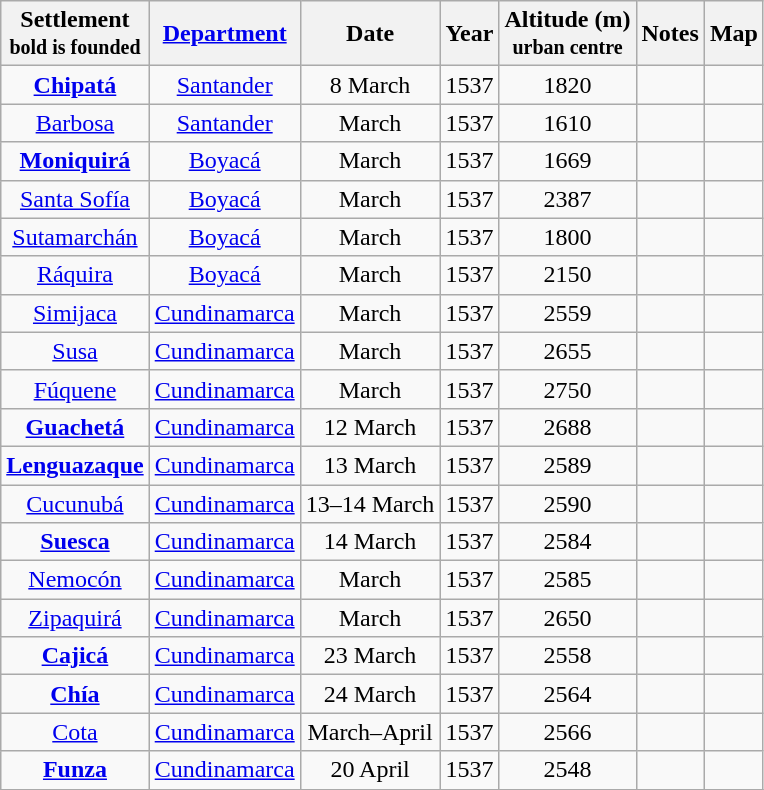<table class="wikitable sortable mw-collapsible mw-collapsed">
<tr>
<th scope="col">Settlement<br><small>bold is founded</small></th>
<th scope="col"><a href='#'>Department</a></th>
<th scope="col">Date</th>
<th scope="col">Year</th>
<th scope="col">Altitude (m)<br><small>urban centre</small></th>
<th scope="col">Notes</th>
<th scope="col">Map</th>
</tr>
<tr>
<td align=center><strong><a href='#'>Chipatá</a></strong></td>
<td align=center><a href='#'>Santander</a></td>
<td align=center>8 March</td>
<td align=center>1537</td>
<td align=center>1820</td>
<td align=center></td>
<td align=center></td>
</tr>
<tr>
<td align=center><a href='#'>Barbosa</a></td>
<td align=center><a href='#'>Santander</a></td>
<td align=center>March</td>
<td align=center>1537</td>
<td align=center>1610</td>
<td align=center></td>
<td align=center></td>
</tr>
<tr>
<td align=center><strong><a href='#'>Moniquirá</a></strong></td>
<td align=center><a href='#'>Boyacá</a></td>
<td align=center>March</td>
<td align=center>1537</td>
<td align=center>1669</td>
<td align=center></td>
<td align=center></td>
</tr>
<tr>
<td align=center><a href='#'>Santa Sofía</a></td>
<td align=center><a href='#'>Boyacá</a></td>
<td align=center>March</td>
<td align=center>1537</td>
<td align=center>2387</td>
<td align=center></td>
<td align=center></td>
</tr>
<tr>
<td align=center><a href='#'>Sutamarchán</a></td>
<td align=center><a href='#'>Boyacá</a></td>
<td align=center>March</td>
<td align=center>1537</td>
<td align=center>1800</td>
<td align=center></td>
<td align=center></td>
</tr>
<tr>
<td align=center><a href='#'>Ráquira</a></td>
<td align=center><a href='#'>Boyacá</a></td>
<td align=center>March</td>
<td align=center>1537</td>
<td align=center>2150</td>
<td align=center></td>
<td align=center></td>
</tr>
<tr>
<td align=center><a href='#'>Simijaca</a></td>
<td align=center><a href='#'>Cundinamarca</a></td>
<td align=center>March</td>
<td align=center>1537</td>
<td align=center>2559</td>
<td align=center></td>
<td align=center></td>
</tr>
<tr>
<td align=center><a href='#'>Susa</a></td>
<td align=center><a href='#'>Cundinamarca</a></td>
<td align=center>March</td>
<td align=center>1537</td>
<td align=center>2655</td>
<td align=center></td>
<td align=center></td>
</tr>
<tr>
<td align=center><a href='#'>Fúquene</a></td>
<td align=center><a href='#'>Cundinamarca</a></td>
<td align=center>March</td>
<td align=center>1537</td>
<td align=center>2750</td>
<td align=center></td>
<td align=center></td>
</tr>
<tr>
<td align=center><strong><a href='#'>Guachetá</a></strong></td>
<td align=center><a href='#'>Cundinamarca</a></td>
<td align=center>12 March</td>
<td align=center>1537</td>
<td align=center>2688</td>
<td align=center></td>
<td align=center></td>
</tr>
<tr>
<td align=center><strong><a href='#'>Lenguazaque</a></strong></td>
<td align=center><a href='#'>Cundinamarca</a></td>
<td align=center>13 March</td>
<td align=center>1537</td>
<td align=center>2589</td>
<td align=center></td>
<td align=center></td>
</tr>
<tr>
<td align=center><a href='#'>Cucunubá</a></td>
<td align=center><a href='#'>Cundinamarca</a></td>
<td align=center>13–14 March</td>
<td align=center>1537</td>
<td align=center>2590</td>
<td align=center></td>
<td align=center></td>
</tr>
<tr>
<td align=center><strong><a href='#'>Suesca</a></strong></td>
<td align=center><a href='#'>Cundinamarca</a></td>
<td align=center>14 March</td>
<td align=center>1537</td>
<td align=center>2584</td>
<td align=center></td>
<td align=center></td>
</tr>
<tr>
<td align=center><a href='#'>Nemocón</a></td>
<td align=center><a href='#'>Cundinamarca</a></td>
<td align=center>March</td>
<td align=center>1537</td>
<td align=center>2585</td>
<td align=center></td>
<td align=center></td>
</tr>
<tr>
<td align=center><a href='#'>Zipaquirá</a></td>
<td align=center><a href='#'>Cundinamarca</a></td>
<td align=center>March</td>
<td align=center>1537</td>
<td align=center>2650</td>
<td align=center></td>
<td align=center></td>
</tr>
<tr>
<td align=center><strong><a href='#'>Cajicá</a></strong></td>
<td align=center><a href='#'>Cundinamarca</a></td>
<td align=center>23 March</td>
<td align=center>1537</td>
<td align=center>2558</td>
<td align=center></td>
<td align=center></td>
</tr>
<tr>
<td align=center><strong><a href='#'>Chía</a></strong></td>
<td align=center><a href='#'>Cundinamarca</a></td>
<td align=center>24 March</td>
<td align=center>1537</td>
<td align=center>2564</td>
<td align=center></td>
<td align=center></td>
</tr>
<tr>
<td align=center><a href='#'>Cota</a></td>
<td align=center><a href='#'>Cundinamarca</a></td>
<td align=center>March–April</td>
<td align=center>1537</td>
<td align=center>2566</td>
<td align=center></td>
<td align=center></td>
</tr>
<tr>
<td align=center><strong><a href='#'>Funza</a></strong></td>
<td align=center><a href='#'>Cundinamarca</a></td>
<td align=center>20 April</td>
<td align=center>1537</td>
<td align=center>2548</td>
<td align=center></td>
<td align=center></td>
</tr>
<tr>
</tr>
</table>
